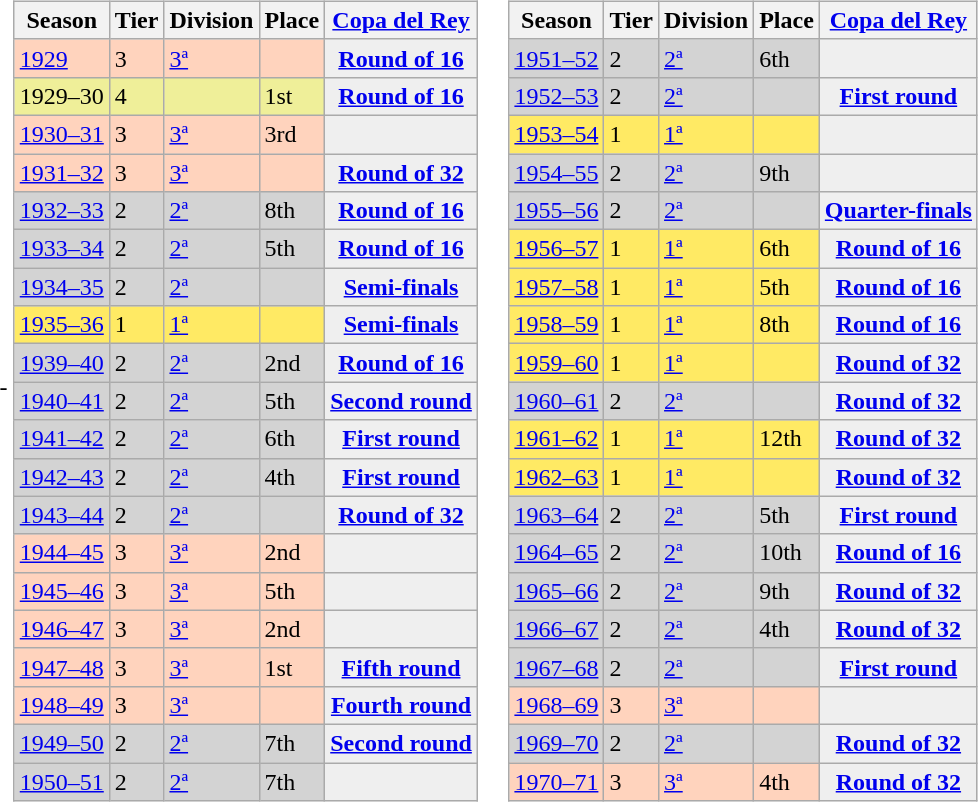<table>
<tr>
<td>-</td>
<td style="vertical-align:top;"><br><table class="wikitable">
<tr style="background:#f0f6fa;">
<th>Season</th>
<th>Tier</th>
<th>Division</th>
<th>Place</th>
<th><a href='#'>Copa del Rey</a></th>
</tr>
<tr>
<td style="background:#FFD3BD;"><a href='#'>1929</a></td>
<td style="background:#FFD3BD;">3</td>
<td style="background:#FFD3BD;"><a href='#'>3ª</a></td>
<td style="background:#FFD3BD;"></td>
<th style="background:#efefef;"><a href='#'>Round of 16</a></th>
</tr>
<tr>
<td style="background:#EFEF99;">1929–30</td>
<td style="background:#EFEF99;">4</td>
<td style="background:#EFEF99;"></td>
<td style="background:#EFEF99;">1st</td>
<th style="background:#efefef;"><a href='#'>Round of 16</a></th>
</tr>
<tr>
<td style="background:#FFD3BD;"><a href='#'>1930–31</a></td>
<td style="background:#FFD3BD;">3</td>
<td style="background:#FFD3BD;"><a href='#'>3ª</a></td>
<td style="background:#FFD3BD;">3rd</td>
<th style="background:#efefef;"></th>
</tr>
<tr>
<td style="background:#FFD3BD;"><a href='#'>1931–32</a></td>
<td style="background:#FFD3BD;">3</td>
<td style="background:#FFD3BD;"><a href='#'>3ª</a></td>
<td style="background:#FFD3BD;"></td>
<th style="background:#efefef;"><a href='#'>Round of 32</a></th>
</tr>
<tr>
<td style="background:#D3D3D3;"><a href='#'>1932–33</a></td>
<td style="background:#D3D3D3;">2</td>
<td style="background:#D3D3D3;"><a href='#'>2ª</a></td>
<td style="background:#D3D3D3;">8th</td>
<th style="background:#efefef;"><a href='#'>Round of 16</a></th>
</tr>
<tr>
<td style="background:#D3D3D3;"><a href='#'>1933–34</a></td>
<td style="background:#D3D3D3;">2</td>
<td style="background:#D3D3D3;"><a href='#'>2ª</a></td>
<td style="background:#D3D3D3;">5th</td>
<th style="background:#efefef;"><a href='#'>Round of 16</a></th>
</tr>
<tr>
<td style="background:#D3D3D3;"><a href='#'>1934–35</a></td>
<td style="background:#D3D3D3;">2</td>
<td style="background:#D3D3D3;"><a href='#'>2ª</a></td>
<td style="background:#D3D3D3;"></td>
<th style="background:#efefef;"><a href='#'>Semi-finals</a></th>
</tr>
<tr>
<td style="background:#FFEA64;"><a href='#'>1935–36</a></td>
<td style="background:#FFEA64;">1</td>
<td style="background:#FFEA64;"><a href='#'>1ª</a></td>
<td style="background:#FFEA64;"></td>
<th style="background:#efefef;"><a href='#'>Semi-finals</a></th>
</tr>
<tr>
<td style="background:#D3D3D3;"><a href='#'>1939–40</a></td>
<td style="background:#D3D3D3;">2</td>
<td style="background:#D3D3D3;"><a href='#'>2ª</a></td>
<td style="background:#D3D3D3;">2nd</td>
<th style="background:#efefef;"><a href='#'>Round of 16</a></th>
</tr>
<tr>
<td style="background:#D3D3D3;"><a href='#'>1940–41</a></td>
<td style="background:#D3D3D3;">2</td>
<td style="background:#D3D3D3;"><a href='#'>2ª</a></td>
<td style="background:#D3D3D3;">5th</td>
<th style="background:#efefef;"><a href='#'>Second round</a></th>
</tr>
<tr>
<td style="background:#D3D3D3;"><a href='#'>1941–42</a></td>
<td style="background:#D3D3D3;">2</td>
<td style="background:#D3D3D3;"><a href='#'>2ª</a></td>
<td style="background:#D3D3D3;">6th</td>
<th style="background:#efefef;"><a href='#'>First round</a></th>
</tr>
<tr>
<td style="background:#D3D3D3;"><a href='#'>1942–43</a></td>
<td style="background:#D3D3D3;">2</td>
<td style="background:#D3D3D3;"><a href='#'>2ª</a></td>
<td style="background:#D3D3D3;">4th</td>
<th style="background:#efefef;"><a href='#'>First round</a></th>
</tr>
<tr>
<td style="background:#D3D3D3;"><a href='#'>1943–44</a></td>
<td style="background:#D3D3D3;">2</td>
<td style="background:#D3D3D3;"><a href='#'>2ª</a></td>
<td style="background:#D3D3D3;"></td>
<th style="background:#efefef;"><a href='#'>Round of 32</a></th>
</tr>
<tr>
<td style="background:#FFD3BD;"><a href='#'>1944–45</a></td>
<td style="background:#FFD3BD;">3</td>
<td style="background:#FFD3BD;"><a href='#'>3ª</a></td>
<td style="background:#FFD3BD;">2nd</td>
<th style="background:#efefef;"></th>
</tr>
<tr>
<td style="background:#FFD3BD;"><a href='#'>1945–46</a></td>
<td style="background:#FFD3BD;">3</td>
<td style="background:#FFD3BD;"><a href='#'>3ª</a></td>
<td style="background:#FFD3BD;">5th</td>
<th style="background:#efefef;"></th>
</tr>
<tr>
<td style="background:#FFD3BD;"><a href='#'>1946–47</a></td>
<td style="background:#FFD3BD;">3</td>
<td style="background:#FFD3BD;"><a href='#'>3ª</a></td>
<td style="background:#FFD3BD;">2nd</td>
<th style="background:#efefef;"></th>
</tr>
<tr>
<td style="background:#FFD3BD;"><a href='#'>1947–48</a></td>
<td style="background:#FFD3BD;">3</td>
<td style="background:#FFD3BD;"><a href='#'>3ª</a></td>
<td style="background:#FFD3BD;">1st</td>
<th style="background:#efefef;"><a href='#'>Fifth round</a></th>
</tr>
<tr>
<td style="background:#FFD3BD;"><a href='#'>1948–49</a></td>
<td style="background:#FFD3BD;">3</td>
<td style="background:#FFD3BD;"><a href='#'>3ª</a></td>
<td style="background:#FFD3BD;"></td>
<th style="background:#efefef;"><a href='#'>Fourth round</a></th>
</tr>
<tr>
<td style="background:#D3D3D3;"><a href='#'>1949–50</a></td>
<td style="background:#D3D3D3;">2</td>
<td style="background:#D3D3D3;"><a href='#'>2ª</a></td>
<td style="background:#D3D3D3;">7th</td>
<th style="background:#efefef;"><a href='#'>Second round</a></th>
</tr>
<tr>
<td style="background:#D3D3D3;"><a href='#'>1950–51</a></td>
<td style="background:#D3D3D3;">2</td>
<td style="background:#D3D3D3;"><a href='#'>2ª</a></td>
<td style="background:#D3D3D3;">7th</td>
<th style="background:#efefef;"></th>
</tr>
</table>
</td>
<td style="vertical-align:top;"><br><table class="wikitable">
<tr style="background:#f0f6fa;">
<th>Season</th>
<th>Tier</th>
<th>Division</th>
<th>Place</th>
<th><a href='#'>Copa del Rey</a></th>
</tr>
<tr>
<td style="background:#D3D3D3;"><a href='#'>1951–52</a></td>
<td style="background:#D3D3D3;">2</td>
<td style="background:#D3D3D3;"><a href='#'>2ª</a></td>
<td style="background:#D3D3D3;">6th</td>
<th style="background:#efefef;"></th>
</tr>
<tr>
<td style="background:#D3D3D3;"><a href='#'>1952–53</a></td>
<td style="background:#D3D3D3;">2</td>
<td style="background:#D3D3D3;"><a href='#'>2ª</a></td>
<td style="background:#D3D3D3;"></td>
<th style="background:#efefef;"><a href='#'>First round</a></th>
</tr>
<tr>
<td style="background:#FFEA64;"><a href='#'>1953–54</a></td>
<td style="background:#FFEA64;">1</td>
<td style="background:#FFEA64;"><a href='#'>1ª</a></td>
<td style="background:#FFEA64;"></td>
<th style="background:#efefef;"></th>
</tr>
<tr>
<td style="background:#D3D3D3;"><a href='#'>1954–55</a></td>
<td style="background:#D3D3D3;">2</td>
<td style="background:#D3D3D3;"><a href='#'>2ª</a></td>
<td style="background:#D3D3D3;">9th</td>
<th style="background:#efefef;"></th>
</tr>
<tr>
<td style="background:#D3D3D3;"><a href='#'>1955–56</a></td>
<td style="background:#D3D3D3;">2</td>
<td style="background:#D3D3D3;"><a href='#'>2ª</a></td>
<td style="background:#D3D3D3;"></td>
<th style="background:#efefef;"><a href='#'>Quarter-finals</a></th>
</tr>
<tr>
<td style="background:#FFEA64;"><a href='#'>1956–57</a></td>
<td style="background:#FFEA64;">1</td>
<td style="background:#FFEA64;"><a href='#'>1ª</a></td>
<td style="background:#FFEA64;">6th</td>
<th style="background:#efefef;"><a href='#'>Round of 16</a></th>
</tr>
<tr>
<td style="background:#FFEA64;"><a href='#'>1957–58</a></td>
<td style="background:#FFEA64;">1</td>
<td style="background:#FFEA64;"><a href='#'>1ª</a></td>
<td style="background:#FFEA64;">5th</td>
<th style="background:#efefef;"><a href='#'>Round of 16</a></th>
</tr>
<tr>
<td style="background:#FFEA64;"><a href='#'>1958–59</a></td>
<td style="background:#FFEA64;">1</td>
<td style="background:#FFEA64;"><a href='#'>1ª</a></td>
<td style="background:#FFEA64;">8th</td>
<th style="background:#efefef;"><a href='#'>Round of 16</a></th>
</tr>
<tr>
<td style="background:#FFEA64;"><a href='#'>1959–60</a></td>
<td style="background:#FFEA64;">1</td>
<td style="background:#FFEA64;"><a href='#'>1ª</a></td>
<td style="background:#FFEA64;"></td>
<th style="background:#efefef;"><a href='#'>Round of 32</a></th>
</tr>
<tr>
<td style="background:#D3D3D3;"><a href='#'>1960–61</a></td>
<td style="background:#D3D3D3;">2</td>
<td style="background:#D3D3D3;"><a href='#'>2ª</a></td>
<td style="background:#D3D3D3;"></td>
<th style="background:#efefef;"><a href='#'>Round of 32</a></th>
</tr>
<tr>
<td style="background:#FFEA64;"><a href='#'>1961–62</a></td>
<td style="background:#FFEA64;">1</td>
<td style="background:#FFEA64;"><a href='#'>1ª</a></td>
<td style="background:#FFEA64;">12th</td>
<th style="background:#efefef;"><a href='#'>Round of 32</a></th>
</tr>
<tr>
<td style="background:#FFEA64;"><a href='#'>1962–63</a></td>
<td style="background:#FFEA64;">1</td>
<td style="background:#FFEA64;"><a href='#'>1ª</a></td>
<td style="background:#FFEA64;"></td>
<th style="background:#efefef;"><a href='#'>Round of 32</a></th>
</tr>
<tr>
<td style="background:#D3D3D3;"><a href='#'>1963–64</a></td>
<td style="background:#D3D3D3;">2</td>
<td style="background:#D3D3D3;"><a href='#'>2ª</a></td>
<td style="background:#D3D3D3;">5th</td>
<th style="background:#efefef;"><a href='#'>First round</a></th>
</tr>
<tr>
<td style="background:#D3D3D3;"><a href='#'>1964–65</a></td>
<td style="background:#D3D3D3;">2</td>
<td style="background:#D3D3D3;"><a href='#'>2ª</a></td>
<td style="background:#D3D3D3;">10th</td>
<th style="background:#efefef;"><a href='#'>Round of 16</a></th>
</tr>
<tr>
<td style="background:#D3D3D3;"><a href='#'>1965–66</a></td>
<td style="background:#D3D3D3;">2</td>
<td style="background:#D3D3D3;"><a href='#'>2ª</a></td>
<td style="background:#D3D3D3;">9th</td>
<th style="background:#efefef;"><a href='#'>Round of 32</a></th>
</tr>
<tr>
<td style="background:#D3D3D3;"><a href='#'>1966–67</a></td>
<td style="background:#D3D3D3;">2</td>
<td style="background:#D3D3D3;"><a href='#'>2ª</a></td>
<td style="background:#D3D3D3;">4th</td>
<th style="background:#efefef;"><a href='#'>Round of 32</a></th>
</tr>
<tr>
<td style="background:#D3D3D3;"><a href='#'>1967–68</a></td>
<td style="background:#D3D3D3;">2</td>
<td style="background:#D3D3D3;"><a href='#'>2ª</a></td>
<td style="background:#D3D3D3;"></td>
<th style="background:#efefef;"><a href='#'>First round</a></th>
</tr>
<tr>
<td style="background:#FFD3BD;"><a href='#'>1968–69</a></td>
<td style="background:#FFD3BD;">3</td>
<td style="background:#FFD3BD;"><a href='#'>3ª</a></td>
<td style="background:#FFD3BD;"></td>
<th style="background:#efefef;"></th>
</tr>
<tr>
<td style="background:#D3D3D3;"><a href='#'>1969–70</a></td>
<td style="background:#D3D3D3;">2</td>
<td style="background:#D3D3D3;"><a href='#'>2ª</a></td>
<td style="background:#D3D3D3;"></td>
<th style="background:#efefef;"><a href='#'>Round of 32</a></th>
</tr>
<tr>
<td style="background:#FFD3BD;"><a href='#'>1970–71</a></td>
<td style="background:#FFD3BD;">3</td>
<td style="background:#FFD3BD;"><a href='#'>3ª</a></td>
<td style="background:#FFD3BD;">4th</td>
<th style="background:#efefef;"><a href='#'>Round of 32</a></th>
</tr>
</table>
</td>
</tr>
</table>
